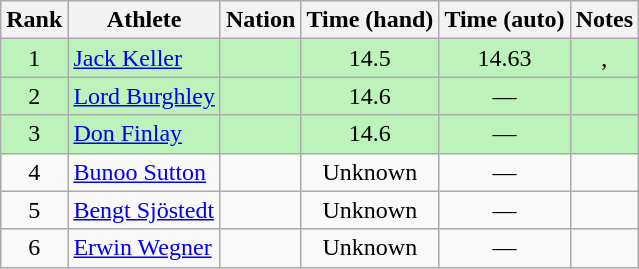<table class="wikitable sortable" style="text-align:center">
<tr>
<th>Rank</th>
<th>Athlete</th>
<th>Nation</th>
<th>Time (hand)</th>
<th>Time (auto)</th>
<th>Notes</th>
</tr>
<tr bgcolor=bbf3bb>
<td>1</td>
<td align=left><a href='#'>Jack Keller</a></td>
<td align=left></td>
<td>14.5</td>
<td>14.63</td>
<td>, </td>
</tr>
<tr bgcolor=bbf3bb>
<td>2</td>
<td align=left><a href='#'>Lord Burghley</a></td>
<td align=left></td>
<td>14.6</td>
<td>—</td>
<td></td>
</tr>
<tr bgcolor=bbf3bb>
<td>3</td>
<td align=left><a href='#'>Don Finlay</a></td>
<td align=left></td>
<td>14.6</td>
<td>—</td>
<td></td>
</tr>
<tr>
<td>4</td>
<td align=left><a href='#'>Bunoo Sutton</a></td>
<td align=left></td>
<td>Unknown</td>
<td>—</td>
<td></td>
</tr>
<tr>
<td>5</td>
<td align=left><a href='#'>Bengt Sjöstedt</a></td>
<td align=left></td>
<td>Unknown</td>
<td>—</td>
<td></td>
</tr>
<tr>
<td>6</td>
<td align=left><a href='#'>Erwin Wegner</a></td>
<td align=left></td>
<td>Unknown</td>
<td>—</td>
<td></td>
</tr>
</table>
